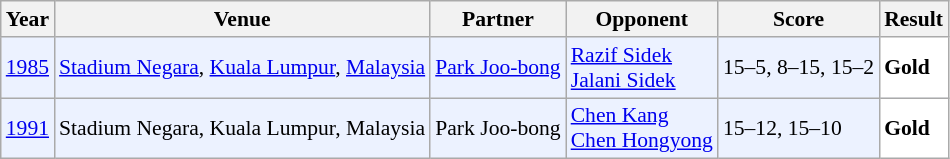<table class="sortable wikitable" style="font-size: 90%;">
<tr>
<th>Year</th>
<th>Venue</th>
<th>Partner</th>
<th>Opponent</th>
<th>Score</th>
<th>Result</th>
</tr>
<tr style="background:#ECF2FF">
<td align="center"><a href='#'>1985</a></td>
<td align="left"><a href='#'>Stadium Negara</a>, <a href='#'>Kuala Lumpur</a>, <a href='#'>Malaysia</a></td>
<td align="left"> <a href='#'>Park Joo-bong</a></td>
<td align="left"> <a href='#'>Razif Sidek</a><br> <a href='#'>Jalani Sidek</a></td>
<td align="left">15–5, 8–15, 15–2</td>
<td style="text-align:left; background:white"> <strong>Gold</strong></td>
</tr>
<tr style="background:#ECF2FF">
<td align="center"><a href='#'>1991</a></td>
<td align="left">Stadium Negara, Kuala Lumpur, Malaysia</td>
<td> Park Joo-bong</td>
<td> <a href='#'>Chen Kang</a><br> <a href='#'>Chen Hongyong</a></td>
<td>15–12, 15–10</td>
<td style="text-align:left; background:white"> <strong>Gold</strong></td>
</tr>
</table>
